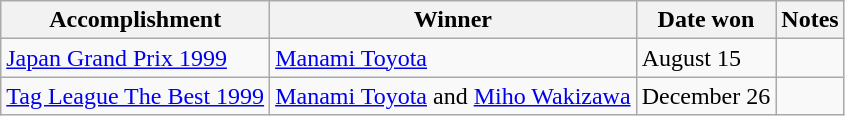<table class="wikitable">
<tr>
<th>Accomplishment</th>
<th>Winner</th>
<th>Date won</th>
<th>Notes</th>
</tr>
<tr>
<td><a href='#'> Japan Grand Prix 1999</a></td>
<td><a href='#'>Manami Toyota</a></td>
<td>August 15</td>
</tr>
<tr>
<td><a href='#'> Tag League The Best 1999</a></td>
<td><a href='#'>Manami Toyota</a> and <a href='#'>Miho Wakizawa</a></td>
<td>December 26</td>
<td></td>
</tr>
</table>
